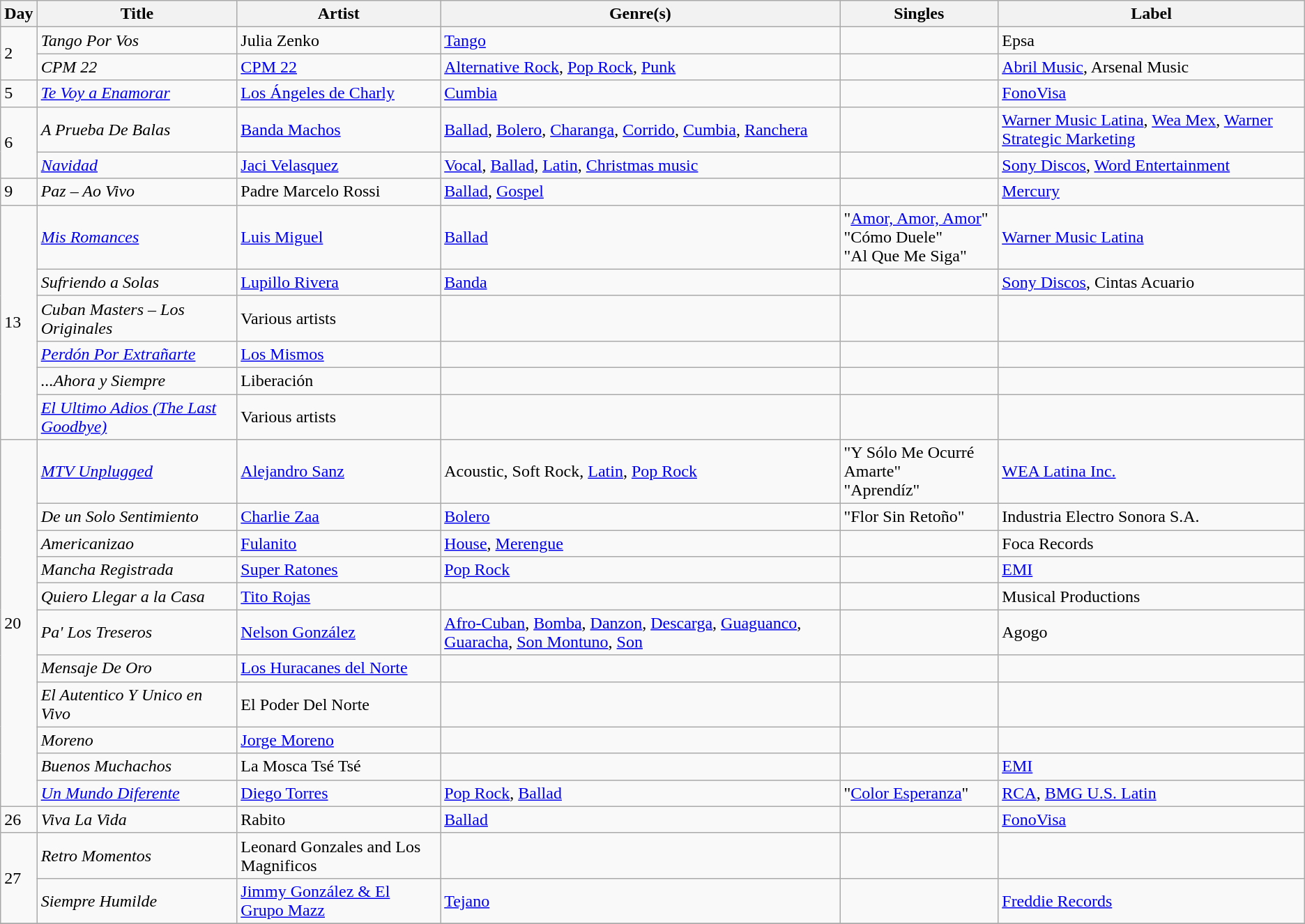<table class="wikitable sortable" style="text-align: left;">
<tr>
<th>Day</th>
<th>Title</th>
<th>Artist</th>
<th>Genre(s)</th>
<th>Singles</th>
<th>Label</th>
</tr>
<tr>
<td rowspan="2">2</td>
<td><em>Tango Por Vos</em></td>
<td>Julia Zenko</td>
<td><a href='#'>Tango</a></td>
<td></td>
<td>Epsa</td>
</tr>
<tr>
<td><em>CPM 22</em></td>
<td><a href='#'>CPM 22</a></td>
<td><a href='#'>Alternative Rock</a>, <a href='#'>Pop Rock</a>, <a href='#'>Punk</a></td>
<td></td>
<td><a href='#'>Abril Music</a>, Arsenal Music</td>
</tr>
<tr>
<td>5</td>
<td><em><a href='#'>Te Voy a Enamorar</a></em></td>
<td><a href='#'>Los Ángeles de Charly</a></td>
<td><a href='#'>Cumbia</a></td>
<td></td>
<td><a href='#'>FonoVisa</a></td>
</tr>
<tr>
<td rowspan="2">6</td>
<td><em>A Prueba De Balas</em></td>
<td><a href='#'>Banda Machos</a></td>
<td><a href='#'>Ballad</a>, <a href='#'>Bolero</a>, <a href='#'>Charanga</a>, <a href='#'>Corrido</a>, <a href='#'>Cumbia</a>, <a href='#'>Ranchera</a></td>
<td></td>
<td><a href='#'>Warner Music Latina</a>, <a href='#'>Wea Mex</a>, <a href='#'>Warner Strategic Marketing</a></td>
</tr>
<tr>
<td><em><a href='#'>Navidad</a></em></td>
<td><a href='#'>Jaci Velasquez</a></td>
<td><a href='#'>Vocal</a>, <a href='#'>Ballad</a>, <a href='#'>Latin</a>, <a href='#'>Christmas music</a></td>
<td></td>
<td><a href='#'>Sony Discos</a>, <a href='#'>Word Entertainment</a></td>
</tr>
<tr>
<td>9</td>
<td><em>Paz – Ao Vivo</em></td>
<td>Padre Marcelo Rossi</td>
<td><a href='#'>Ballad</a>, <a href='#'>Gospel</a></td>
<td></td>
<td><a href='#'>Mercury</a></td>
</tr>
<tr>
<td rowspan="6">13</td>
<td><em><a href='#'>Mis Romances</a></em></td>
<td><a href='#'>Luis Miguel</a></td>
<td><a href='#'>Ballad</a></td>
<td>"<a href='#'>Amor, Amor, Amor</a>"<br>"Cómo Duele"<br>"Al Que Me Siga"</td>
<td><a href='#'>Warner Music Latina</a></td>
</tr>
<tr>
<td><em>Sufriendo a Solas</em></td>
<td><a href='#'>Lupillo Rivera</a></td>
<td><a href='#'>Banda</a></td>
<td></td>
<td><a href='#'>Sony Discos</a>, Cintas Acuario</td>
</tr>
<tr>
<td><em>Cuban Masters – Los Originales</em></td>
<td>Various artists</td>
<td></td>
<td></td>
<td></td>
</tr>
<tr>
<td><em><a href='#'>Perdón Por Extrañarte</a></em></td>
<td><a href='#'>Los Mismos</a></td>
<td></td>
<td></td>
<td></td>
</tr>
<tr>
<td><em>...Ahora y Siempre</em></td>
<td>Liberación</td>
<td></td>
<td></td>
<td></td>
</tr>
<tr>
<td><em><a href='#'>El Ultimo Adios (The Last Goodbye)</a></em></td>
<td>Various artists</td>
<td></td>
<td></td>
<td></td>
</tr>
<tr>
<td rowspan="11">20</td>
<td><em><a href='#'>MTV Unplugged</a></em></td>
<td><a href='#'>Alejandro Sanz</a></td>
<td>Acoustic, Soft Rock, <a href='#'>Latin</a>, <a href='#'>Pop Rock</a></td>
<td>"Y Sólo Me Ocurré Amarte"<br>"Aprendíz"</td>
<td><a href='#'>WEA Latina Inc.</a></td>
</tr>
<tr>
<td><em>De un Solo Sentimiento</em></td>
<td><a href='#'>Charlie Zaa</a></td>
<td><a href='#'>Bolero</a></td>
<td>"Flor Sin Retoño"</td>
<td>Industria Electro Sonora S.A.</td>
</tr>
<tr>
<td><em>Americanizao</em></td>
<td><a href='#'>Fulanito</a></td>
<td><a href='#'>House</a>, <a href='#'>Merengue</a></td>
<td></td>
<td>Foca Records</td>
</tr>
<tr>
<td><em>Mancha Registrada</em></td>
<td><a href='#'>Super Ratones</a></td>
<td><a href='#'>Pop Rock</a></td>
<td></td>
<td><a href='#'>EMI</a></td>
</tr>
<tr>
<td><em>Quiero Llegar a la Casa</em></td>
<td><a href='#'>Tito Rojas</a></td>
<td></td>
<td></td>
<td>Musical Productions</td>
</tr>
<tr>
<td><em>Pa' Los Treseros</em></td>
<td><a href='#'>Nelson González</a></td>
<td><a href='#'>Afro-Cuban</a>, <a href='#'>Bomba</a>, <a href='#'>Danzon</a>, <a href='#'>Descarga</a>, <a href='#'>Guaguanco</a>, <a href='#'>Guaracha</a>, <a href='#'>Son Montuno</a>, <a href='#'>Son</a></td>
<td></td>
<td>Agogo</td>
</tr>
<tr>
<td><em>Mensaje De Oro</em></td>
<td><a href='#'>Los Huracanes del Norte</a></td>
<td></td>
<td></td>
<td></td>
</tr>
<tr>
<td><em>El Autentico Y Unico en Vivo</em></td>
<td>El Poder Del Norte</td>
<td></td>
<td></td>
<td></td>
</tr>
<tr>
<td><em>Moreno</em></td>
<td><a href='#'>Jorge Moreno</a></td>
<td></td>
<td></td>
<td></td>
</tr>
<tr>
<td><em> Buenos Muchachos</em></td>
<td>La Mosca Tsé Tsé</td>
<td></td>
<td></td>
<td><a href='#'>EMI</a></td>
</tr>
<tr>
<td><em><a href='#'>Un Mundo Diferente</a></em></td>
<td><a href='#'>Diego Torres</a></td>
<td><a href='#'>Pop Rock</a>, <a href='#'>Ballad</a></td>
<td>"<a href='#'>Color Esperanza</a>"</td>
<td><a href='#'>RCA</a>, <a href='#'>BMG U.S. Latin</a></td>
</tr>
<tr>
<td>26</td>
<td><em>Viva La Vida</em></td>
<td>Rabito</td>
<td><a href='#'>Ballad</a></td>
<td></td>
<td><a href='#'>FonoVisa</a></td>
</tr>
<tr>
<td rowspan="2">27</td>
<td><em>Retro Momentos</em></td>
<td>Leonard Gonzales and Los Magnificos</td>
<td></td>
<td></td>
<td></td>
</tr>
<tr>
<td><em>Siempre Humilde</em></td>
<td><a href='#'>Jimmy González & El Grupo Mazz</a></td>
<td><a href='#'>Tejano</a></td>
<td></td>
<td><a href='#'>Freddie Records</a></td>
</tr>
<tr>
</tr>
</table>
